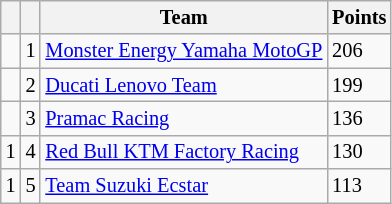<table class="wikitable" style="font-size: 85%;">
<tr>
<th></th>
<th></th>
<th>Team</th>
<th>Points</th>
</tr>
<tr>
<td></td>
<td align=center>1</td>
<td> <a href='#'>Monster Energy Yamaha MotoGP</a></td>
<td align=left>206</td>
</tr>
<tr>
<td></td>
<td align=center>2</td>
<td> <a href='#'>Ducati Lenovo Team</a></td>
<td align=left>199</td>
</tr>
<tr>
<td></td>
<td align=center>3</td>
<td> <a href='#'>Pramac Racing</a></td>
<td align=left>136</td>
</tr>
<tr>
<td> 1</td>
<td align=center>4</td>
<td> <a href='#'>Red Bull KTM Factory Racing</a></td>
<td align=left>130</td>
</tr>
<tr>
<td> 1</td>
<td align=center>5</td>
<td> <a href='#'>Team Suzuki Ecstar</a></td>
<td align=left>113</td>
</tr>
</table>
